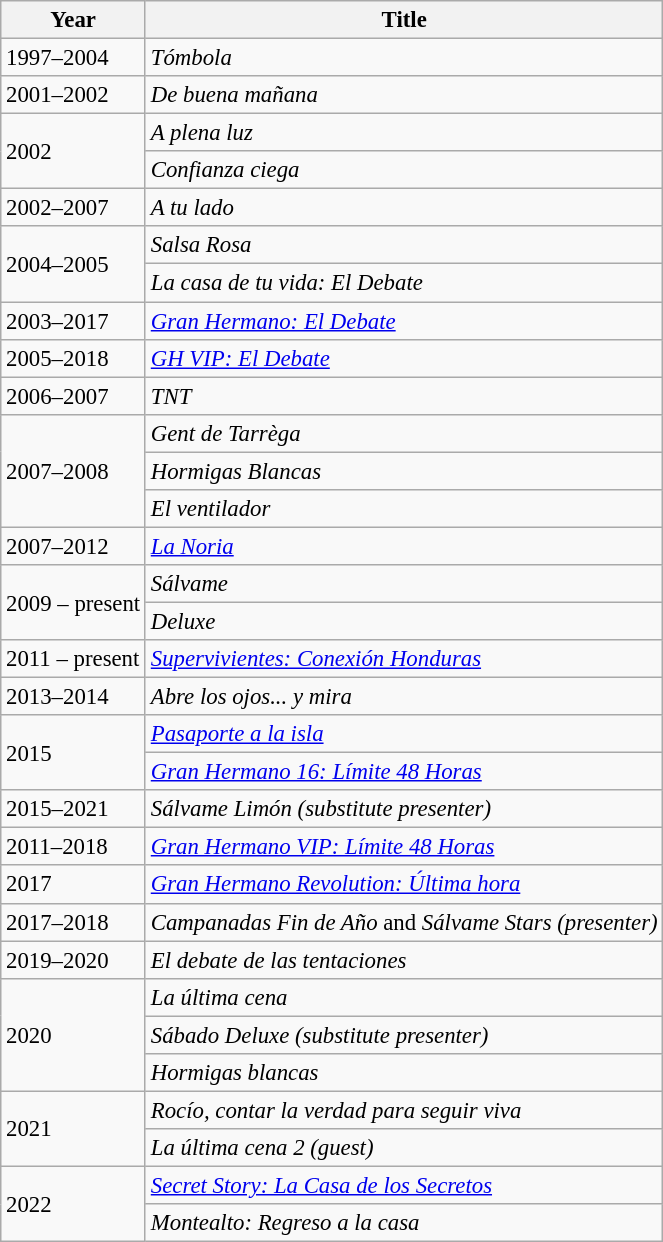<table class="wikitable" style="font-size:95%;">
<tr>
<th>Year</th>
<th>Title</th>
</tr>
<tr>
<td>1997–2004</td>
<td><em>Tómbola</em></td>
</tr>
<tr>
<td>2001–2002</td>
<td><em>De buena mañana</em></td>
</tr>
<tr>
<td rowspan="2">2002</td>
<td><em>A plena luz</em></td>
</tr>
<tr>
<td><em>Confianza ciega</em></td>
</tr>
<tr>
<td>2002–2007</td>
<td><em>A tu lado</em></td>
</tr>
<tr>
<td rowspan="2">2004–2005</td>
<td><em>Salsa Rosa</em></td>
</tr>
<tr>
<td><em>La casa de tu vida: El Debate</em></td>
</tr>
<tr>
<td>2003–2017</td>
<td><em><a href='#'>Gran Hermano: El Debate</a></em></td>
</tr>
<tr>
<td>2005–2018</td>
<td><em><a href='#'>GH VIP: El Debate</a></em></td>
</tr>
<tr>
<td>2006–2007</td>
<td><em>TNT</em></td>
</tr>
<tr>
<td rowspan="3">2007–2008</td>
<td><em>Gent de Tarrèga</em></td>
</tr>
<tr>
<td><em>Hormigas Blancas</em></td>
</tr>
<tr>
<td><em>El ventilador</em></td>
</tr>
<tr>
<td>2007–2012</td>
<td><em><a href='#'>La Noria</a></em></td>
</tr>
<tr>
<td rowspan="2">2009 – present</td>
<td><em>Sálvame</em></td>
</tr>
<tr>
<td><em>Deluxe</em></td>
</tr>
<tr>
<td>2011 – present</td>
<td><em><a href='#'>Supervivientes: Conexión Honduras</a></em></td>
</tr>
<tr>
<td>2013–2014</td>
<td><em>Abre los ojos... y mira</em></td>
</tr>
<tr>
<td rowspan="2">2015</td>
<td><em><a href='#'>Pasaporte a la isla</a></em></td>
</tr>
<tr>
<td><em><a href='#'>Gran Hermano 16: Límite 48 Horas</a></em></td>
</tr>
<tr>
<td>2015–2021</td>
<td><em>Sálvame Limón (substitute presenter)</em></td>
</tr>
<tr>
<td>2011–2018</td>
<td><em><a href='#'>Gran Hermano VIP: Límite 48 Horas</a></em></td>
</tr>
<tr>
<td>2017</td>
<td><em><a href='#'>Gran Hermano Revolution: Última hora</a></em></td>
</tr>
<tr>
<td>2017–2018</td>
<td><em>Campanadas Fin de Año</em> and <em>Sálvame Stars (presenter)</em></td>
</tr>
<tr>
<td>2019–2020</td>
<td><em>El debate de las tentaciones</em></td>
</tr>
<tr>
<td rowspan="3">2020</td>
<td><em>La última cena</em></td>
</tr>
<tr>
<td><em>Sábado Deluxe (substitute presenter)</em></td>
</tr>
<tr>
<td><em>Hormigas blancas</em></td>
</tr>
<tr>
<td rowspan="2">2021</td>
<td><em>Rocío, contar la verdad para seguir viva</em></td>
</tr>
<tr>
<td><em>La última cena 2 (guest)</em></td>
</tr>
<tr>
<td rowspan="2">2022</td>
<td><em><a href='#'>Secret Story: La Casa de los Secretos</a></em></td>
</tr>
<tr>
<td><em>Montealto: Regreso a la casa</em></td>
</tr>
</table>
